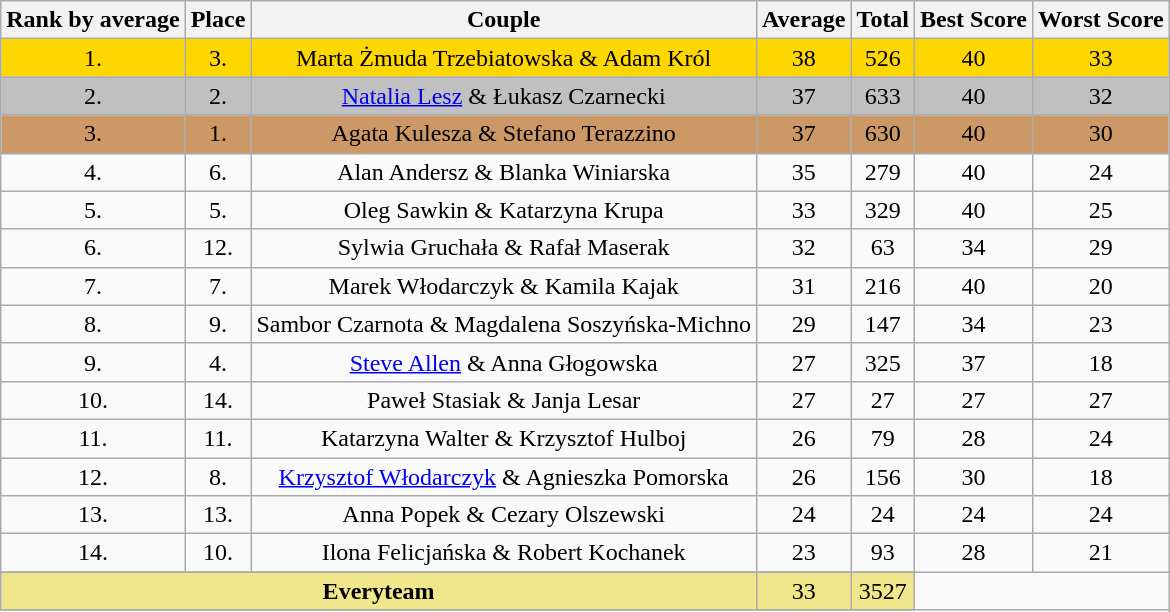<table class="sortable wikitable" style="text-align:center">
<tr>
<th>Rank by average</th>
<th>Place</th>
<th>Couple</th>
<th>Average</th>
<th>Total</th>
<th>Best Score</th>
<th>Worst Score</th>
</tr>
<tr bgcolor="gold">
<td>1.</td>
<td>3.</td>
<td>Marta Żmuda Trzebiatowska & Adam Król</td>
<td>38</td>
<td>526</td>
<td>40</td>
<td>33</td>
</tr>
<tr bgcolor="silver">
<td>2.</td>
<td>2.</td>
<td><a href='#'>Natalia Lesz</a> & Łukasz Czarnecki</td>
<td>37</td>
<td>633</td>
<td>40</td>
<td>32</td>
</tr>
<tr bgcolor="#cc9966">
<td>3.</td>
<td>1.</td>
<td>Agata Kulesza & Stefano Terazzino</td>
<td>37</td>
<td>630</td>
<td>40</td>
<td>30</td>
</tr>
<tr>
<td>4.</td>
<td>6.</td>
<td>Alan Andersz & Blanka Winiarska</td>
<td>35</td>
<td>279</td>
<td>40</td>
<td>24</td>
</tr>
<tr>
<td>5.</td>
<td>5.</td>
<td>Oleg Sawkin & Katarzyna Krupa</td>
<td>33</td>
<td>329</td>
<td>40</td>
<td>25</td>
</tr>
<tr>
<td>6.</td>
<td>12.</td>
<td>Sylwia Gruchała & Rafał Maserak</td>
<td>32</td>
<td>63</td>
<td>34</td>
<td>29</td>
</tr>
<tr>
<td>7.</td>
<td>7.</td>
<td>Marek Włodarczyk & Kamila Kajak</td>
<td>31</td>
<td>216</td>
<td>40</td>
<td>20</td>
</tr>
<tr>
<td>8.</td>
<td>9.</td>
<td>Sambor Czarnota & Magdalena Soszyńska-Michno</td>
<td>29</td>
<td>147</td>
<td>34</td>
<td>23</td>
</tr>
<tr>
<td>9.</td>
<td>4.</td>
<td><a href='#'>Steve Allen</a> & Anna Głogowska</td>
<td>27</td>
<td>325</td>
<td>37</td>
<td>18</td>
</tr>
<tr>
<td>10.</td>
<td>14.</td>
<td>Paweł Stasiak & Janja Lesar</td>
<td>27</td>
<td>27</td>
<td>27</td>
<td>27</td>
</tr>
<tr>
<td>11.</td>
<td>11.</td>
<td>Katarzyna Walter & Krzysztof Hulboj</td>
<td>26</td>
<td>79</td>
<td>28</td>
<td>24</td>
</tr>
<tr>
<td>12.</td>
<td>8.</td>
<td><a href='#'>Krzysztof Włodarczyk</a> & Agnieszka Pomorska</td>
<td>26</td>
<td>156</td>
<td>30</td>
<td>18</td>
</tr>
<tr>
<td>13.</td>
<td>13.</td>
<td>Anna Popek & Cezary Olszewski</td>
<td>24</td>
<td>24</td>
<td>24</td>
<td>24</td>
</tr>
<tr>
<td>14.</td>
<td>10.</td>
<td>Ilona Felicjańska & Robert Kochanek</td>
<td>23</td>
<td>93</td>
<td>28</td>
<td>21</td>
</tr>
<tr>
</tr>
<tr bgcolor='Khaki'>
<td colspan=3><strong>Everyteam</strong></td>
<td>33</td>
<td>3527</td>
</tr>
<tr>
</tr>
</table>
